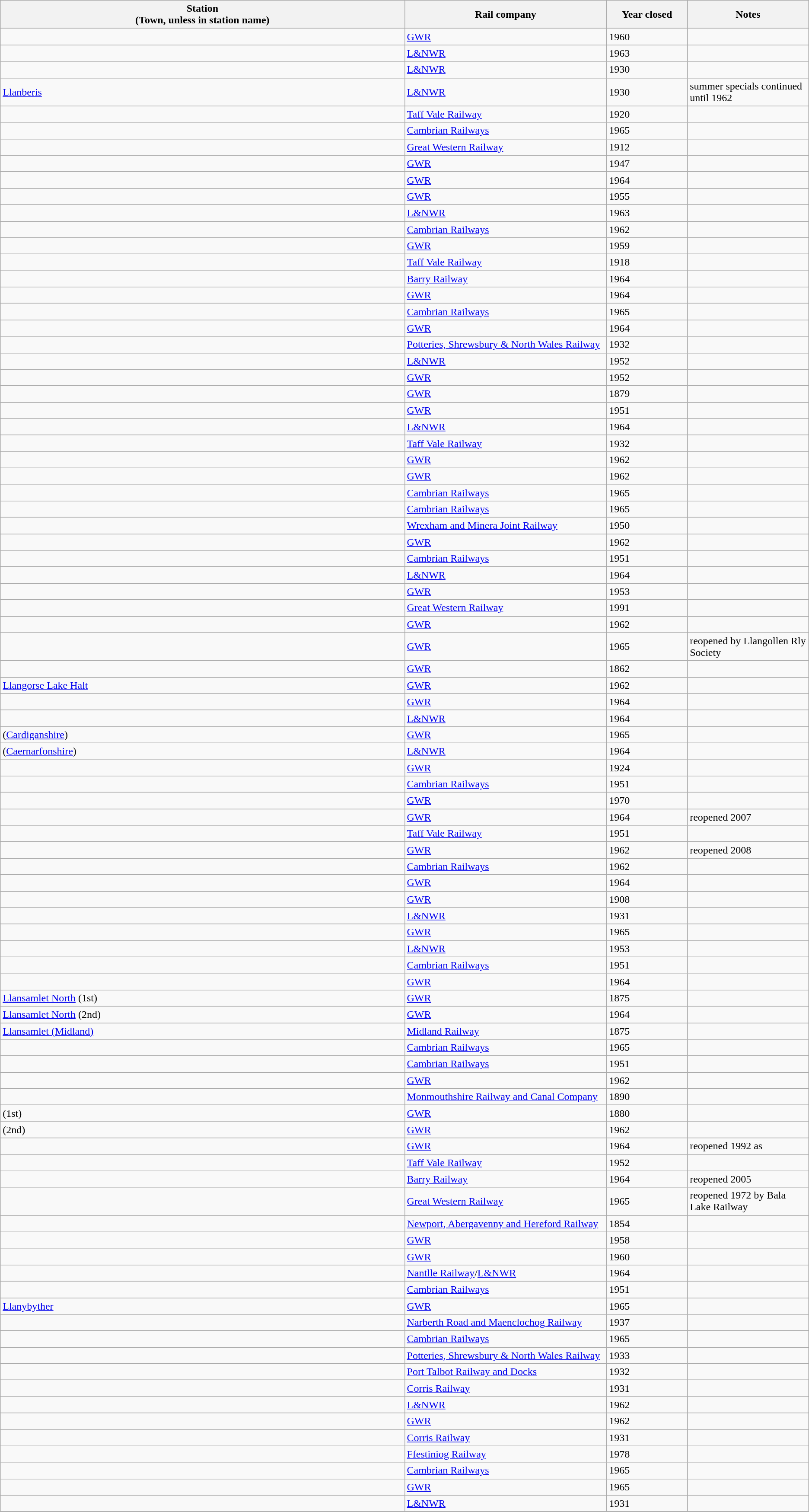<table class="wikitable sortable">
<tr>
<th style="width:50%">Station<br>(Town, unless in station name)</th>
<th style="width:25%">Rail company</th>
<th style="width:10%">Year closed</th>
<th style="width:20%">Notes</th>
</tr>
<tr>
<td></td>
<td><a href='#'>GWR</a></td>
<td>1960</td>
<td></td>
</tr>
<tr>
<td></td>
<td><a href='#'>L&NWR</a></td>
<td>1963</td>
<td></td>
</tr>
<tr>
<td></td>
<td><a href='#'>L&NWR</a></td>
<td>1930</td>
<td></td>
</tr>
<tr>
<td><a href='#'>Llanberis</a></td>
<td><a href='#'>L&NWR</a></td>
<td>1930</td>
<td>summer specials continued until 1962</td>
</tr>
<tr>
<td></td>
<td><a href='#'>Taff Vale Railway</a></td>
<td>1920</td>
<td></td>
</tr>
<tr>
<td></td>
<td><a href='#'>Cambrian Railways</a></td>
<td>1965</td>
<td></td>
</tr>
<tr>
<td></td>
<td><a href='#'>Great Western Railway</a></td>
<td>1912</td>
<td></td>
</tr>
<tr>
<td></td>
<td><a href='#'>GWR</a></td>
<td>1947</td>
<td></td>
</tr>
<tr>
<td></td>
<td><a href='#'>GWR</a></td>
<td>1964</td>
<td></td>
</tr>
<tr>
<td></td>
<td><a href='#'>GWR</a></td>
<td>1955</td>
<td></td>
</tr>
<tr>
<td></td>
<td><a href='#'>L&NWR</a></td>
<td>1963</td>
<td></td>
</tr>
<tr>
<td></td>
<td><a href='#'>Cambrian Railways</a></td>
<td>1962</td>
<td></td>
</tr>
<tr>
<td></td>
<td><a href='#'>GWR</a></td>
<td>1959</td>
<td></td>
</tr>
<tr>
<td></td>
<td><a href='#'>Taff Vale Railway</a></td>
<td>1918</td>
<td></td>
</tr>
<tr>
<td></td>
<td><a href='#'>Barry Railway</a></td>
<td>1964</td>
<td></td>
</tr>
<tr>
<td></td>
<td><a href='#'>GWR</a></td>
<td>1964</td>
<td></td>
</tr>
<tr>
<td></td>
<td><a href='#'>Cambrian Railways</a></td>
<td>1965</td>
<td></td>
</tr>
<tr>
<td></td>
<td><a href='#'>GWR</a></td>
<td>1964</td>
<td></td>
</tr>
<tr>
<td></td>
<td><a href='#'>Potteries, Shrewsbury & North Wales Railway</a></td>
<td>1932</td>
<td></td>
</tr>
<tr>
<td></td>
<td><a href='#'>L&NWR</a></td>
<td>1952</td>
<td></td>
</tr>
<tr>
<td></td>
<td><a href='#'>GWR</a></td>
<td>1952</td>
<td></td>
</tr>
<tr>
<td></td>
<td><a href='#'>GWR</a></td>
<td>1879</td>
<td></td>
</tr>
<tr>
<td></td>
<td><a href='#'>GWR</a></td>
<td>1951</td>
<td></td>
</tr>
<tr>
<td></td>
<td><a href='#'>L&NWR</a></td>
<td>1964</td>
<td></td>
</tr>
<tr>
<td></td>
<td><a href='#'>Taff Vale Railway</a></td>
<td>1932</td>
<td></td>
</tr>
<tr>
<td></td>
<td><a href='#'>GWR</a></td>
<td>1962</td>
<td></td>
</tr>
<tr>
<td></td>
<td><a href='#'>GWR</a></td>
<td>1962</td>
<td></td>
</tr>
<tr>
<td></td>
<td><a href='#'>Cambrian Railways</a></td>
<td>1965</td>
<td></td>
</tr>
<tr>
<td></td>
<td><a href='#'>Cambrian Railways</a></td>
<td>1965</td>
<td></td>
</tr>
<tr>
<td></td>
<td><a href='#'>Wrexham and Minera Joint Railway</a></td>
<td>1950</td>
<td></td>
</tr>
<tr>
<td></td>
<td><a href='#'>GWR</a></td>
<td>1962</td>
<td></td>
</tr>
<tr>
<td></td>
<td><a href='#'>Cambrian Railways</a></td>
<td>1951</td>
<td></td>
</tr>
<tr>
<td></td>
<td><a href='#'>L&NWR</a></td>
<td>1964</td>
<td></td>
</tr>
<tr>
<td></td>
<td><a href='#'>GWR</a></td>
<td>1953</td>
<td></td>
</tr>
<tr>
<td></td>
<td><a href='#'>Great Western Railway</a></td>
<td>1991</td>
<td></td>
</tr>
<tr>
<td></td>
<td><a href='#'>GWR</a></td>
<td>1962</td>
<td></td>
</tr>
<tr>
<td></td>
<td><a href='#'>GWR</a></td>
<td>1965</td>
<td>reopened by Llangollen Rly Society</td>
</tr>
<tr>
<td></td>
<td><a href='#'>GWR</a></td>
<td>1862</td>
<td></td>
</tr>
<tr>
<td><a href='#'>Llangorse Lake Halt</a></td>
<td><a href='#'>GWR</a></td>
<td>1962</td>
<td></td>
</tr>
<tr>
<td></td>
<td><a href='#'>GWR</a></td>
<td>1964</td>
<td></td>
</tr>
<tr>
<td></td>
<td><a href='#'>L&NWR</a></td>
<td>1964</td>
<td></td>
</tr>
<tr>
<td> (<a href='#'>Cardiganshire</a>)</td>
<td><a href='#'>GWR</a></td>
<td>1965</td>
<td></td>
</tr>
<tr>
<td> (<a href='#'>Caernarfonshire</a>)</td>
<td><a href='#'>L&NWR</a></td>
<td>1964</td>
<td></td>
</tr>
<tr>
<td></td>
<td><a href='#'>GWR</a></td>
<td>1924</td>
<td></td>
</tr>
<tr>
<td></td>
<td><a href='#'>Cambrian Railways</a></td>
<td>1951</td>
<td></td>
</tr>
<tr>
<td></td>
<td><a href='#'>GWR</a></td>
<td>1970</td>
<td></td>
</tr>
<tr>
<td></td>
<td><a href='#'>GWR</a></td>
<td>1964</td>
<td>reopened 2007</td>
</tr>
<tr>
<td></td>
<td><a href='#'>Taff Vale Railway</a></td>
<td>1951</td>
<td></td>
</tr>
<tr>
<td></td>
<td><a href='#'>GWR</a></td>
<td>1962</td>
<td>reopened 2008</td>
</tr>
<tr>
<td></td>
<td><a href='#'>Cambrian Railways</a></td>
<td>1962</td>
<td></td>
</tr>
<tr>
<td></td>
<td><a href='#'>GWR</a></td>
<td>1964</td>
<td></td>
</tr>
<tr>
<td></td>
<td><a href='#'>GWR</a></td>
<td>1908</td>
<td></td>
</tr>
<tr>
<td></td>
<td><a href='#'>L&NWR</a></td>
<td>1931</td>
<td></td>
</tr>
<tr>
<td></td>
<td><a href='#'>GWR</a></td>
<td>1965</td>
<td></td>
</tr>
<tr>
<td></td>
<td><a href='#'>L&NWR</a></td>
<td>1953</td>
<td></td>
</tr>
<tr>
<td></td>
<td><a href='#'>Cambrian Railways</a></td>
<td>1951</td>
<td></td>
</tr>
<tr>
<td></td>
<td><a href='#'>GWR</a></td>
<td>1964</td>
<td></td>
</tr>
<tr>
<td><a href='#'>Llansamlet North</a> (1st)</td>
<td><a href='#'>GWR</a></td>
<td>1875</td>
<td></td>
</tr>
<tr>
<td><a href='#'>Llansamlet North</a> (2nd)</td>
<td><a href='#'>GWR</a></td>
<td>1964</td>
<td></td>
</tr>
<tr>
<td><a href='#'>Llansamlet (Midland)</a></td>
<td><a href='#'>Midland Railway</a></td>
<td>1875</td>
<td></td>
</tr>
<tr>
<td></td>
<td><a href='#'>Cambrian Railways</a></td>
<td>1965</td>
<td></td>
</tr>
<tr>
<td></td>
<td><a href='#'>Cambrian Railways</a></td>
<td>1951</td>
<td></td>
</tr>
<tr>
<td></td>
<td><a href='#'>GWR</a></td>
<td>1962</td>
<td></td>
</tr>
<tr>
<td></td>
<td><a href='#'>Monmouthshire Railway and Canal Company</a></td>
<td>1890</td>
<td></td>
</tr>
<tr>
<td> (1st)</td>
<td><a href='#'>GWR</a></td>
<td>1880</td>
<td></td>
</tr>
<tr>
<td> (2nd)</td>
<td><a href='#'>GWR</a></td>
<td>1962</td>
<td></td>
</tr>
<tr>
<td></td>
<td><a href='#'>GWR</a></td>
<td>1964</td>
<td>reopened 1992 as </td>
</tr>
<tr>
<td></td>
<td><a href='#'>Taff Vale Railway</a></td>
<td>1952</td>
<td></td>
</tr>
<tr>
<td></td>
<td><a href='#'>Barry Railway</a></td>
<td>1964</td>
<td>reopened 2005</td>
</tr>
<tr>
<td></td>
<td><a href='#'>Great Western Railway</a></td>
<td>1965</td>
<td>reopened 1972 by Bala Lake Railway</td>
</tr>
<tr>
<td></td>
<td><a href='#'>Newport, Abergavenny and Hereford Railway</a></td>
<td>1854</td>
<td></td>
</tr>
<tr>
<td></td>
<td><a href='#'>GWR</a></td>
<td>1958</td>
<td></td>
</tr>
<tr>
<td></td>
<td><a href='#'>GWR</a></td>
<td>1960</td>
<td></td>
</tr>
<tr>
<td></td>
<td><a href='#'>Nantlle Railway</a>/<a href='#'>L&NWR</a></td>
<td>1964</td>
<td></td>
</tr>
<tr>
<td></td>
<td><a href='#'>Cambrian Railways</a></td>
<td>1951</td>
<td></td>
</tr>
<tr>
<td><a href='#'>Llanybyther</a></td>
<td><a href='#'>GWR</a></td>
<td>1965</td>
<td></td>
</tr>
<tr>
<td></td>
<td><a href='#'>Narberth Road and Maenclochog Railway</a></td>
<td>1937</td>
<td></td>
</tr>
<tr>
<td></td>
<td><a href='#'>Cambrian Railways</a></td>
<td>1965</td>
<td></td>
</tr>
<tr>
<td></td>
<td><a href='#'>Potteries, Shrewsbury & North Wales Railway</a></td>
<td>1933</td>
<td></td>
</tr>
<tr>
<td></td>
<td><a href='#'>Port Talbot Railway and Docks</a></td>
<td>1932</td>
<td></td>
</tr>
<tr>
<td></td>
<td><a href='#'>Corris Railway</a></td>
<td>1931</td>
<td></td>
</tr>
<tr>
<td></td>
<td><a href='#'>L&NWR</a></td>
<td>1962</td>
<td></td>
</tr>
<tr>
<td></td>
<td><a href='#'>GWR</a></td>
<td>1962</td>
<td></td>
</tr>
<tr>
<td></td>
<td><a href='#'>Corris Railway</a></td>
<td>1931</td>
<td></td>
</tr>
<tr>
<td></td>
<td><a href='#'>Ffestiniog Railway</a></td>
<td>1978</td>
<td></td>
</tr>
<tr>
<td></td>
<td><a href='#'>Cambrian Railways</a></td>
<td>1965</td>
<td></td>
</tr>
<tr>
<td></td>
<td><a href='#'>GWR</a></td>
<td>1965</td>
<td></td>
</tr>
<tr>
<td></td>
<td><a href='#'>L&NWR</a></td>
<td>1931</td>
<td></td>
</tr>
<tr>
</tr>
</table>
